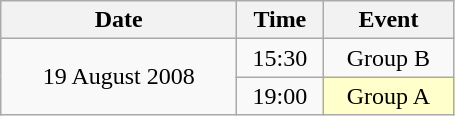<table class = "wikitable" style="text-align:center;">
<tr>
<th width=150>Date</th>
<th width=50>Time</th>
<th width=80>Event</th>
</tr>
<tr>
<td rowspan=2>19 August 2008</td>
<td>15:30</td>
<td>Group B</td>
</tr>
<tr>
<td>19:00</td>
<td bgcolor=ffffcc>Group A</td>
</tr>
</table>
